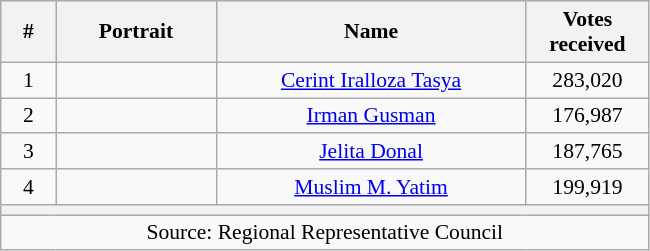<table class="wikitable sortable" style="text-align:center; font-size: 0.9em;">
<tr>
<th width="30">#</th>
<th width="100">Portrait</th>
<th width="200">Name</th>
<th width="75">Votes received</th>
</tr>
<tr>
<td>1</td>
<td></td>
<td><a href='#'>Cerint Iralloza Tasya</a></td>
<td>283,020</td>
</tr>
<tr>
<td>2</td>
<td></td>
<td><a href='#'>Irman Gusman</a></td>
<td>176,987</td>
</tr>
<tr>
<td>3</td>
<td></td>
<td><a href='#'>Jelita Donal</a></td>
<td>187,765</td>
</tr>
<tr>
<td>4</td>
<td></td>
<td><a href='#'>Muslim M. Yatim</a></td>
<td>199,919</td>
</tr>
<tr>
<th colspan="8"></th>
</tr>
<tr>
<td colspan="8">Source: Regional Representative Council</td>
</tr>
</table>
